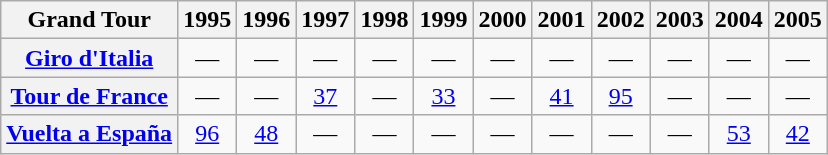<table class="wikitable plainrowheaders">
<tr>
<th>Grand Tour</th>
<th scope="col">1995</th>
<th scope="col">1996</th>
<th scope="col">1997</th>
<th scope="col">1998</th>
<th scope="col">1999</th>
<th scope="col">2000</th>
<th scope="col">2001</th>
<th scope="col">2002</th>
<th scope="col">2003</th>
<th scope="col">2004</th>
<th scope="col">2005</th>
</tr>
<tr style="text-align:center;">
<th scope="row"> <a href='#'>Giro d'Italia</a></th>
<td>—</td>
<td>—</td>
<td>—</td>
<td>—</td>
<td>—</td>
<td>—</td>
<td>—</td>
<td>—</td>
<td>—</td>
<td>—</td>
<td>—</td>
</tr>
<tr style="text-align:center;">
<th scope="row"> <a href='#'>Tour de France</a></th>
<td>—</td>
<td>—</td>
<td style="text-align:center;"><a href='#'>37</a></td>
<td>—</td>
<td style="text-align:center;"><a href='#'>33</a></td>
<td>—</td>
<td style="text-align:center;"><a href='#'>41</a></td>
<td style="text-align:center;"><a href='#'>95</a></td>
<td>—</td>
<td>—</td>
<td>—</td>
</tr>
<tr style="text-align:center;">
<th scope="row"> <a href='#'>Vuelta a España</a></th>
<td style="text-align:center;"><a href='#'>96</a></td>
<td style="text-align:center;"><a href='#'>48</a></td>
<td>—</td>
<td>—</td>
<td>—</td>
<td>—</td>
<td>—</td>
<td>—</td>
<td>—</td>
<td style="text-align:center;"><a href='#'>53</a></td>
<td style="text-align:center;"><a href='#'>42</a></td>
</tr>
</table>
